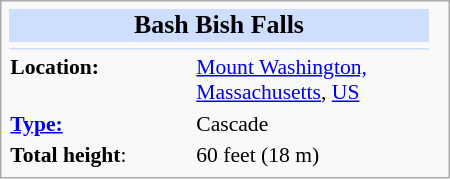<table class="infobox" style="width: 300px; font-size: 90%;">
<tr>
<th colspan="2" style="font-size: larger; text-align:center; background-color: #CEDEFF;">Bash Bish Falls</th>
</tr>
<tr>
<th colspan="2" style="line-height: 1.2; border-bottom: 1px solid #CEDEFF;"><div></div></th>
</tr>
<tr>
<th style="width: 120px; text-align:left;"><strong>Location:</strong></th>
<td><a href='#'>Mount Washington, Massachusetts</a>, <a href='#'>US</a></td>
</tr>
<tr>
<td><strong><a href='#'>Type:</a></strong></td>
<td>Cascade</td>
</tr>
<tr>
<td><strong>Total height</strong>:</td>
<td>60 feet (18 m)</td>
<td><br></td>
<td></td>
</tr>
</table>
